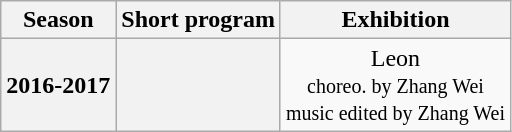<table class="wikitable" style="text-align:center">
<tr>
<th>Season</th>
<th>Short program</th>
<th>Exhibition</th>
</tr>
<tr>
<th>2016-2017</th>
<th></th>
<td>Leon<br><small> choreo. by Zhang Wei </small> <br><small> music edited by Zhang Wei</small></td>
</tr>
</table>
